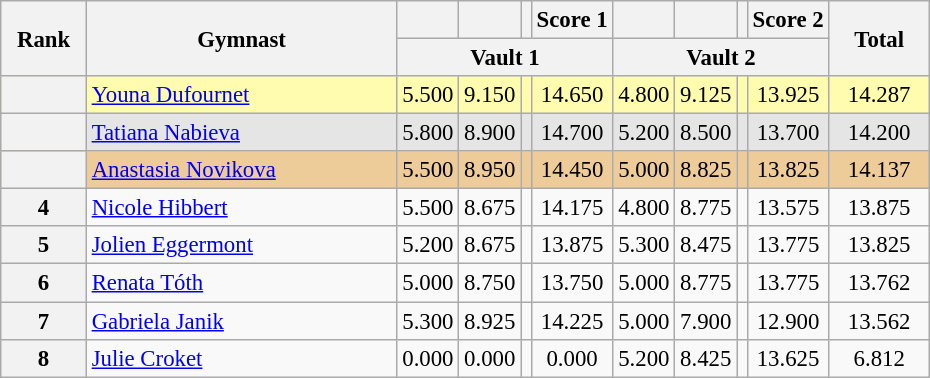<table class="wikitable sortable" style="text-align:center; font-size:95%">
<tr>
<th rowspan=2 style="width:50px;">Rank</th>
<th rowspan=2 style="width:200px;">Gymnast</th>
<th colspan=1></th>
<th colspan=1></th>
<th colspan=1></th>
<th colspan=1>Score 1</th>
<th colspan=1></th>
<th colspan=1></th>
<th colspan=1></th>
<th colspan=1>Score 2</th>
<th rowspan=2 style="width:60px;">Total</th>
</tr>
<tr>
<th colspan=4>Vault 1</th>
<th colspan=4>Vault 2</th>
</tr>
<tr style="background:#fffcaf;">
<th scope=row style="text-align:center"></th>
<td style="text-align:left;"> <a href='#'>Youna Dufournet</a></td>
<td>5.500</td>
<td>9.150</td>
<td></td>
<td>14.650</td>
<td>4.800</td>
<td>9.125</td>
<td></td>
<td>13.925</td>
<td>14.287</td>
</tr>
<tr style="background:#e5e5e5;">
<th scope=row style="text-align:center"></th>
<td align=left> <a href='#'>Tatiana Nabieva</a></td>
<td>5.800</td>
<td>8.900</td>
<td></td>
<td>14.700</td>
<td>5.200</td>
<td>8.500</td>
<td></td>
<td>13.700</td>
<td>14.200</td>
</tr>
<tr style="background:#ec9;">
<th scope=row style="text-align:center"></th>
<td align=left> <a href='#'>Anastasia Novikova</a></td>
<td>5.500</td>
<td>8.950</td>
<td></td>
<td>14.450</td>
<td>5.000</td>
<td>8.825</td>
<td></td>
<td>13.825</td>
<td>14.137</td>
</tr>
<tr>
<th scope=row style="text-align:center">4</th>
<td align=left> <a href='#'>Nicole Hibbert</a></td>
<td>5.500</td>
<td>8.675</td>
<td></td>
<td>14.175</td>
<td>4.800</td>
<td>8.775</td>
<td></td>
<td>13.575</td>
<td>13.875</td>
</tr>
<tr>
<th scope=row style="text-align:center">5</th>
<td align=left> <a href='#'>Jolien Eggermont</a></td>
<td>5.200</td>
<td>8.675</td>
<td></td>
<td>13.875</td>
<td>5.300</td>
<td>8.475</td>
<td></td>
<td>13.775</td>
<td>13.825</td>
</tr>
<tr>
<th scope=row style="text-align:center">6</th>
<td align=left> <a href='#'>Renata Tóth</a></td>
<td>5.000</td>
<td>8.750</td>
<td></td>
<td>13.750</td>
<td>5.000</td>
<td>8.775</td>
<td></td>
<td>13.775</td>
<td>13.762</td>
</tr>
<tr>
<th scope=row style="text-align:center">7</th>
<td align=left> <a href='#'>Gabriela Janik</a></td>
<td>5.300</td>
<td>8.925</td>
<td></td>
<td>14.225</td>
<td>5.000</td>
<td>7.900</td>
<td></td>
<td>12.900</td>
<td>13.562</td>
</tr>
<tr>
<th scope=row style="text-align:center">8</th>
<td align=left> <a href='#'>Julie Croket</a></td>
<td>0.000</td>
<td>0.000</td>
<td></td>
<td>0.000</td>
<td>5.200</td>
<td>8.425</td>
<td></td>
<td>13.625</td>
<td>6.812</td>
</tr>
</table>
